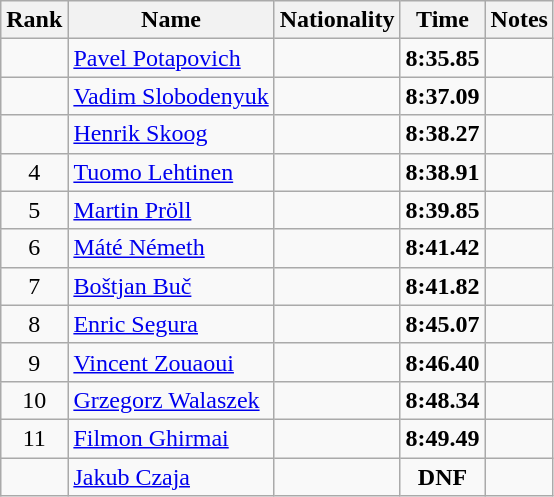<table class="wikitable sortable" style="text-align:center">
<tr>
<th>Rank</th>
<th>Name</th>
<th>Nationality</th>
<th>Time</th>
<th>Notes</th>
</tr>
<tr>
<td></td>
<td align=left><a href='#'>Pavel Potapovich</a></td>
<td align=left></td>
<td><strong>8:35.85</strong></td>
<td></td>
</tr>
<tr>
<td></td>
<td align=left><a href='#'>Vadim Slobodenyuk</a></td>
<td align=left></td>
<td><strong>8:37.09</strong></td>
<td></td>
</tr>
<tr>
<td></td>
<td align=left><a href='#'>Henrik Skoog</a></td>
<td align=left></td>
<td><strong>8:38.27</strong></td>
<td></td>
</tr>
<tr>
<td>4</td>
<td align=left><a href='#'>Tuomo Lehtinen</a></td>
<td align=left></td>
<td><strong>8:38.91</strong></td>
<td></td>
</tr>
<tr>
<td>5</td>
<td align=left><a href='#'>Martin Pröll</a></td>
<td align=left></td>
<td><strong>8:39.85</strong></td>
<td></td>
</tr>
<tr>
<td>6</td>
<td align=left><a href='#'>Máté Németh</a></td>
<td align=left></td>
<td><strong>8:41.42</strong></td>
<td></td>
</tr>
<tr>
<td>7</td>
<td align=left><a href='#'>Boštjan Buč</a></td>
<td align=left></td>
<td><strong>8:41.82</strong></td>
<td></td>
</tr>
<tr>
<td>8</td>
<td align=left><a href='#'>Enric Segura</a></td>
<td align=left></td>
<td><strong>8:45.07</strong></td>
<td></td>
</tr>
<tr>
<td>9</td>
<td align=left><a href='#'>Vincent Zouaoui</a></td>
<td align=left></td>
<td><strong>8:46.40</strong></td>
<td></td>
</tr>
<tr>
<td>10</td>
<td align=left><a href='#'>Grzegorz Walaszek</a></td>
<td align=left></td>
<td><strong>8:48.34</strong></td>
<td></td>
</tr>
<tr>
<td>11</td>
<td align=left><a href='#'>Filmon Ghirmai</a></td>
<td align=left></td>
<td><strong>8:49.49</strong></td>
<td></td>
</tr>
<tr>
<td></td>
<td align=left><a href='#'>Jakub Czaja</a></td>
<td align=left></td>
<td><strong>DNF</strong></td>
<td></td>
</tr>
</table>
